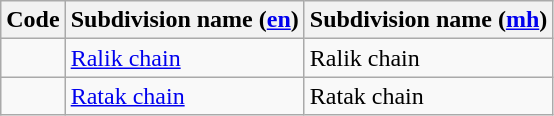<table class="wikitable sortable">
<tr>
<th>Code</th>
<th>Subdivision name (<a href='#'>en</a>)</th>
<th>Subdivision name (<a href='#'>mh</a>)</th>
</tr>
<tr>
<td></td>
<td><a href='#'>Ralik chain</a></td>
<td>Ralik chain</td>
</tr>
<tr>
<td></td>
<td><a href='#'>Ratak chain</a></td>
<td>Ratak chain</td>
</tr>
</table>
